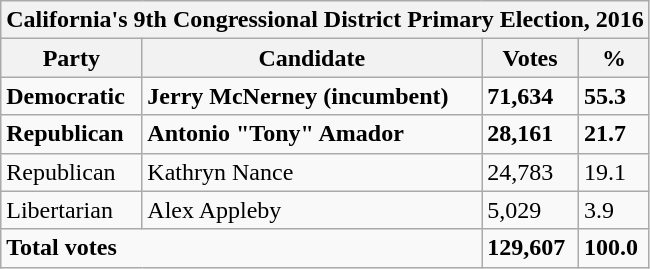<table class="wikitable">
<tr>
<th colspan="4">California's 9th Congressional District Primary Election, 2016</th>
</tr>
<tr>
<th>Party</th>
<th>Candidate</th>
<th>Votes</th>
<th>%</th>
</tr>
<tr>
<td><strong>Democratic</strong></td>
<td><strong>Jerry McNerney (incumbent)</strong></td>
<td><strong>71,634</strong></td>
<td><strong>55.3</strong></td>
</tr>
<tr>
<td><strong>Republican</strong></td>
<td><strong>Antonio "Tony" Amador</strong></td>
<td><strong>28,161</strong></td>
<td><strong>21.7</strong></td>
</tr>
<tr>
<td>Republican</td>
<td>Kathryn Nance</td>
<td>24,783</td>
<td>19.1</td>
</tr>
<tr>
<td>Libertarian</td>
<td>Alex Appleby</td>
<td>5,029</td>
<td>3.9</td>
</tr>
<tr>
<td colspan="2"><strong>Total votes</strong></td>
<td><strong>129,607</strong></td>
<td><strong>100.0</strong></td>
</tr>
</table>
